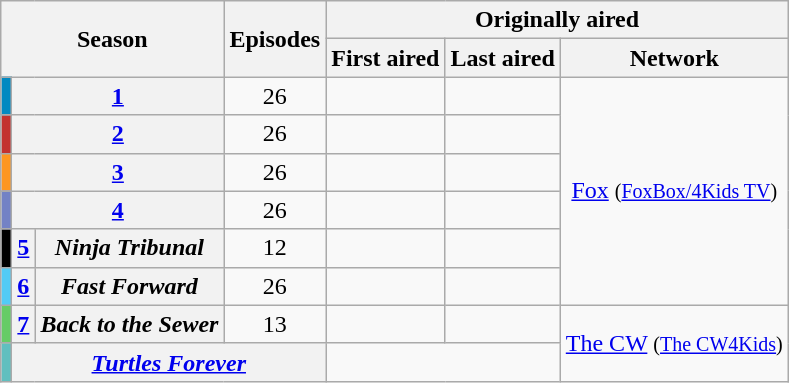<table class="wikitable plainrowheaders" style="text-align: center">
<tr>
<th colspan="3" rowspan="2">Season</th>
<th rowspan="2">Episodes</th>
<th colspan="3">Originally aired</th>
</tr>
<tr>
<th>First aired</th>
<th>Last aired</th>
<th>Network</th>
</tr>
<tr>
<td style="background:#0289C1"></td>
<th scope="row" style=text-align:center colspan="2"><a href='#'>1</a></th>
<td>26</td>
<td></td>
<td></td>
<td rowspan=6><a href='#'>Fox</a> <small>(<a href='#'>FoxBox/4Kids TV</a>)</small></td>
</tr>
<tr>
<td style="background:#C3322F"></td>
<th scope="row" style=text-align:center colspan=2><a href='#'>2</a></th>
<td>26</td>
<td></td>
<td></td>
</tr>
<tr>
<td style="background:#FD9620"></td>
<th scope="row" style=text-align:center colspan=2><a href='#'>3</a></th>
<td>26</td>
<td></td>
<td></td>
</tr>
<tr>
<td style="background:#7382C5"></td>
<th scope="row" style=text-align:center colspan=2><a href='#'>4</a></th>
<td>26</td>
<td></td>
<td></td>
</tr>
<tr>
<td style="background:#000000"></td>
<th scope="row" style=text-align:center><a href='#'>5</a></th>
<th scope="row" style=text-align:center><em>Ninja Tribunal</em></th>
<td>12</td>
<td></td>
<td></td>
</tr>
<tr>
<td style="background:#52CBF5"></td>
<th scope="row" style=text-align:center><a href='#'>6</a></th>
<th scope="row" style=text-align:center><em>Fast Forward</em></th>
<td>26</td>
<td></td>
<td></td>
</tr>
<tr>
<td style="background:#66CC66"></td>
<th scope="row" style=text-align:center><a href='#'>7</a></th>
<th scope="row" style=text-align:center><em>Back to the Sewer</em></th>
<td>13</td>
<td></td>
<td></td>
<td rowspan=3><a href='#'>The CW</a> <small>(<a href='#'>The CW4Kids</a>)</small></td>
</tr>
<tr>
<td style="background:#60BFBF"></td>
<th scope="row" style=text-align:center colspan="3"><em><a href='#'>Turtles Forever</a></em></th>
<td colspan=2></td>
</tr>
</table>
